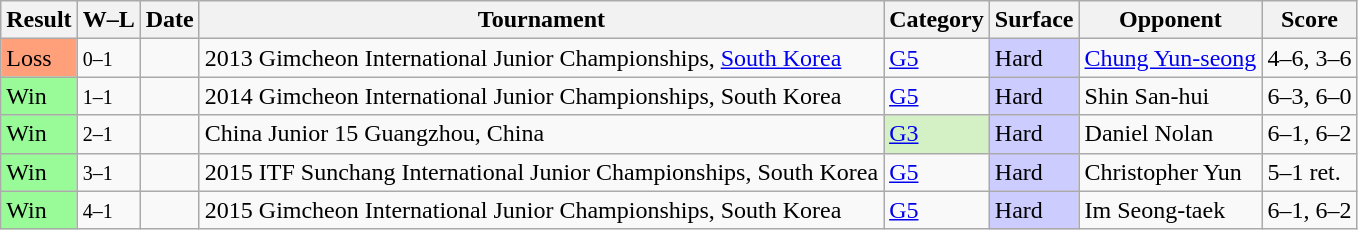<table class="sortable wikitable">
<tr>
<th>Result</th>
<th class="unsortable">W–L</th>
<th>Date</th>
<th>Tournament</th>
<th>Category</th>
<th>Surface</th>
<th>Opponent</th>
<th class="unsortable">Score</th>
</tr>
<tr>
<td bgcolor="FFA07A">Loss</td>
<td><small>0–1</small></td>
<td></td>
<td>2013 Gimcheon International Junior Championships, <a href='#'>South Korea</a></td>
<td><a href='#'>G5</a></td>
<td bgcolor="CCCCFF">Hard</td>
<td> <a href='#'>Chung Yun-seong</a></td>
<td>4–6, 3–6</td>
</tr>
<tr>
<td bgcolor="98fb98">Win</td>
<td><small>1–1</small></td>
<td></td>
<td>2014 Gimcheon International Junior Championships, South Korea</td>
<td><a href='#'>G5</a></td>
<td bgcolor="CCCCFF">Hard</td>
<td> Shin San-hui</td>
<td>6–3, 6–0</td>
</tr>
<tr>
<td bgcolor="98fb98">Win</td>
<td><small>2–1</small></td>
<td></td>
<td>China Junior 15 Guangzhou, China</td>
<td bgcolor="D4F1C5"><a href='#'>G3</a></td>
<td bgcolor="CCCCFF">Hard</td>
<td> Daniel Nolan</td>
<td>6–1, 6–2</td>
</tr>
<tr>
<td bgcolor="98fb98">Win</td>
<td><small>3–1</small></td>
<td></td>
<td>2015 ITF Sunchang International Junior Championships, South Korea</td>
<td><a href='#'>G5</a></td>
<td bgcolor="CCCCFF">Hard</td>
<td> Christopher Yun</td>
<td>5–1 ret.</td>
</tr>
<tr>
<td bgcolor="98fb98">Win</td>
<td><small>4–1</small></td>
<td></td>
<td>2015 Gimcheon International Junior Championships, South Korea</td>
<td><a href='#'>G5</a></td>
<td bgcolor="CCCCFF">Hard</td>
<td> Im Seong-taek</td>
<td>6–1, 6–2</td>
</tr>
</table>
